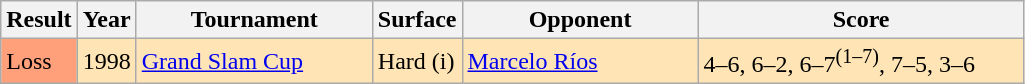<table class="sortable wikitable">
<tr>
<th>Result</th>
<th>Year</th>
<th width=150>Tournament</th>
<th width=50>Surface</th>
<th style="width:150px">Opponent</th>
<th style="width:210px" class="unsortable">Score</th>
</tr>
<tr bgcolor=moccasin>
<td style="background:#ffa07a;">Loss</td>
<td>1998</td>
<td><a href='#'>Grand Slam Cup</a></td>
<td>Hard (i)</td>
<td> <a href='#'>Marcelo Ríos</a></td>
<td>4–6, 6–2, 6–7<sup>(1–7)</sup>, 7–5, 3–6</td>
</tr>
</table>
